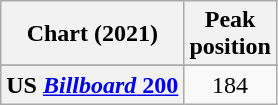<table class="wikitable sortable plainrowheaders" style="text-align:center">
<tr>
<th scope="col">Chart (2021)</th>
<th scope="col">Peak<br>position</th>
</tr>
<tr>
</tr>
<tr>
</tr>
<tr>
</tr>
<tr>
</tr>
<tr>
</tr>
<tr>
</tr>
<tr>
</tr>
<tr>
</tr>
<tr>
<th scope="row">US <a href='#'><em>Billboard</em> 200</a></th>
<td>184</td>
</tr>
</table>
